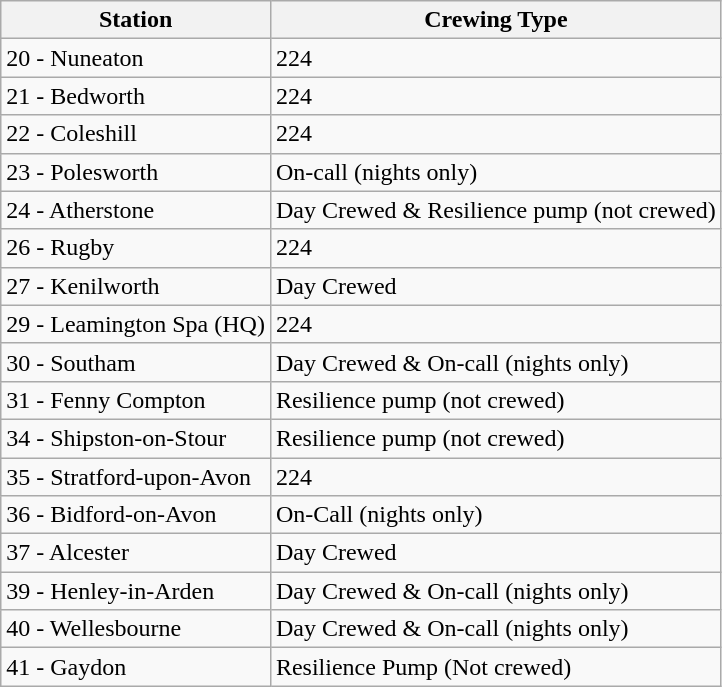<table class="wikitable sortable">
<tr>
<th>Station</th>
<th>Crewing Type</th>
</tr>
<tr>
<td>20 - Nuneaton</td>
<td>224</td>
</tr>
<tr>
<td>21 - Bedworth</td>
<td>224</td>
</tr>
<tr>
<td>22 - Coleshill</td>
<td>224</td>
</tr>
<tr>
<td>23 - Polesworth</td>
<td>On-call (nights only)</td>
</tr>
<tr>
<td>24 - Atherstone</td>
<td>Day Crewed & Resilience pump (not crewed)</td>
</tr>
<tr>
<td>26 - Rugby</td>
<td>224</td>
</tr>
<tr>
<td>27 - Kenilworth</td>
<td>Day Crewed</td>
</tr>
<tr>
<td>29 - Leamington Spa (HQ)</td>
<td>224</td>
</tr>
<tr>
<td>30 - Southam</td>
<td>Day Crewed & On-call (nights only)</td>
</tr>
<tr>
<td>31 - Fenny Compton</td>
<td>Resilience pump (not crewed)</td>
</tr>
<tr>
<td>34 - Shipston-on-Stour</td>
<td>Resilience pump (not crewed)</td>
</tr>
<tr>
<td>35 - Stratford-upon-Avon</td>
<td>224</td>
</tr>
<tr>
<td>36 - Bidford-on-Avon</td>
<td>On-Call (nights only)</td>
</tr>
<tr>
<td>37 - Alcester</td>
<td>Day Crewed</td>
</tr>
<tr>
<td>39 - Henley-in-Arden</td>
<td>Day Crewed & On-call (nights only)</td>
</tr>
<tr>
<td>40 - Wellesbourne</td>
<td>Day Crewed & On-call (nights only)</td>
</tr>
<tr>
<td>41 - Gaydon</td>
<td>Resilience Pump (Not crewed)</td>
</tr>
</table>
